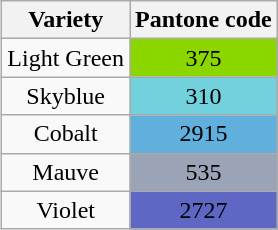<table class="wikitable" style="text-align:center" align="right">
<tr>
<th>Variety</th>
<th>Pantone code</th>
</tr>
<tr>
<td>Light Green</td>
<td style="background: #8CD600;">375</td>
</tr>
<tr>
<td>Skyblue</td>
<td style="background: #72D1DD;">310</td>
</tr>
<tr>
<td>Cobalt</td>
<td style="background: #60AFDD;">2915</td>
</tr>
<tr>
<td>Mauve</td>
<td style="background: #9BA3B7;">535</td>
</tr>
<tr>
<td>Violet</td>
<td style="background: #5E68C4;">2727</td>
</tr>
</table>
